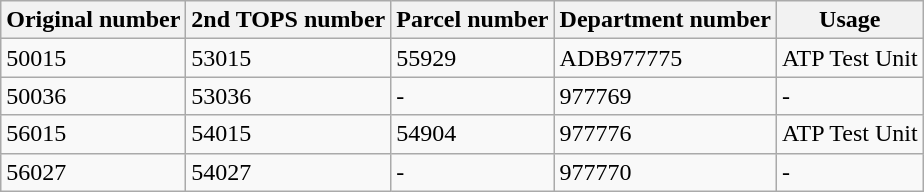<table class="wikitable">
<tr>
<th>Original number</th>
<th>2nd TOPS number</th>
<th>Parcel number</th>
<th>Department number</th>
<th>Usage</th>
</tr>
<tr>
<td>50015</td>
<td>53015</td>
<td>55929</td>
<td>ADB977775</td>
<td>ATP Test Unit</td>
</tr>
<tr>
<td>50036</td>
<td>53036</td>
<td>-</td>
<td>977769</td>
<td>-</td>
</tr>
<tr>
<td>56015</td>
<td>54015</td>
<td>54904</td>
<td>977776</td>
<td>ATP Test Unit</td>
</tr>
<tr>
<td>56027</td>
<td>54027</td>
<td>-</td>
<td>977770</td>
<td>-</td>
</tr>
</table>
